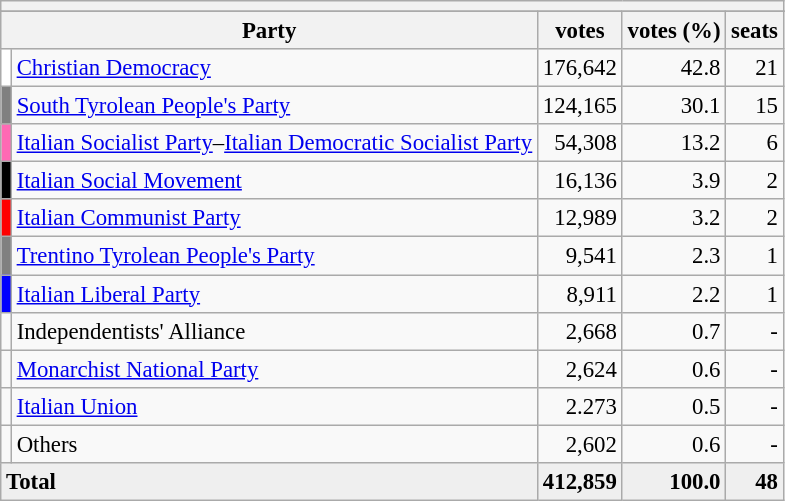<table class="wikitable" style="font-size:95%; text-align:right;">
<tr>
<th colspan=5></th>
</tr>
<tr>
</tr>
<tr bgcolor="EFEFEF">
<th colspan=2>Party</th>
<th>votes</th>
<th>votes (%)</th>
<th>seats</th>
</tr>
<tr>
<td bgcolor=White></td>
<td align=left><a href='#'>Christian Democracy</a></td>
<td>176,642</td>
<td>42.8</td>
<td>21</td>
</tr>
<tr>
<td bgcolor=Gray></td>
<td align=left><a href='#'>South Tyrolean People's Party</a></td>
<td>124,165</td>
<td>30.1</td>
<td>15</td>
</tr>
<tr>
<td bgcolor=Hotpink></td>
<td align=left><a href='#'>Italian Socialist Party</a>–<a href='#'>Italian Democratic Socialist Party</a></td>
<td>54,308</td>
<td>13.2</td>
<td>6</td>
</tr>
<tr>
<td bgcolor=Black></td>
<td align=left><a href='#'>Italian Social Movement</a></td>
<td>16,136</td>
<td>3.9</td>
<td>2</td>
</tr>
<tr>
<td bgcolor=Red></td>
<td align=left><a href='#'>Italian Communist Party</a></td>
<td>12,989</td>
<td>3.2</td>
<td>2</td>
</tr>
<tr>
<td bgcolor=Gray></td>
<td align=left><a href='#'>Trentino Tyrolean People's Party</a></td>
<td>9,541</td>
<td>2.3</td>
<td>1</td>
</tr>
<tr>
<td bgcolor=Blue></td>
<td align=left><a href='#'>Italian Liberal Party</a></td>
<td>8,911</td>
<td>2.2</td>
<td>1</td>
</tr>
<tr>
<td bgcolor=></td>
<td align=left>Independentists' Alliance</td>
<td>2,668</td>
<td>0.7</td>
<td>-</td>
</tr>
<tr>
<td bgcolor=></td>
<td align=left><a href='#'>Monarchist National Party</a></td>
<td>2,624</td>
<td>0.6</td>
<td>-</td>
</tr>
<tr>
<td bgcolor=></td>
<td align=left><a href='#'>Italian Union</a></td>
<td>2.273</td>
<td>0.5</td>
<td>-</td>
</tr>
<tr>
<td bgcolor=></td>
<td align=left>Others</td>
<td>2,602</td>
<td>0.6</td>
<td>-</td>
</tr>
<tr bgcolor="EFEFEF">
<td align=left colspan=2><strong>Total</strong></td>
<td><strong>412,859</strong></td>
<td><strong>100.0</strong></td>
<td><strong>48</strong></td>
</tr>
</table>
